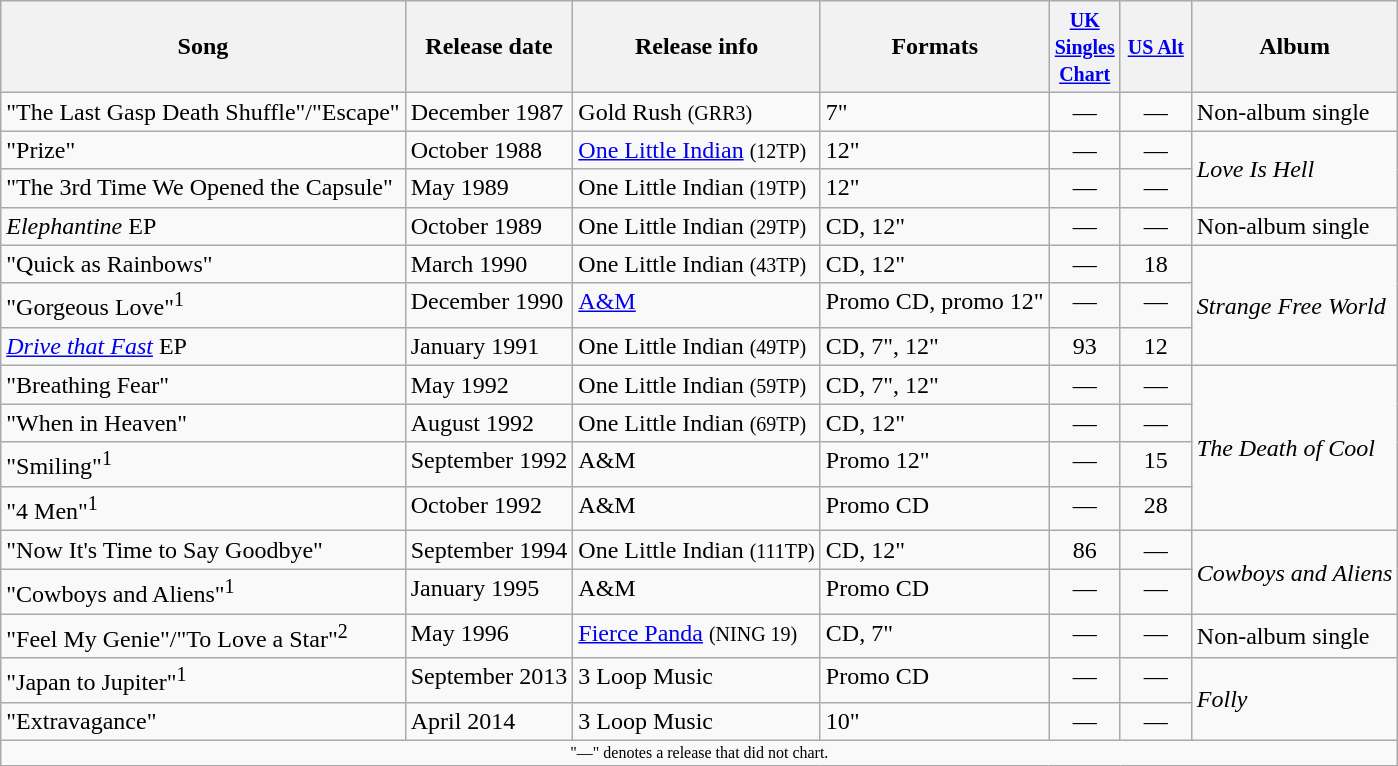<table class="wikitable">
<tr>
<th style="text-align:center;">Song</th>
<th style="text-align:center;">Release date</th>
<th style="text-align:center;">Release info</th>
<th style="text-align:center;">Formats</th>
<th style="text-align:center; width:40px;"><small><a href='#'>UK Singles Chart</a></small></th>
<th style="text-align:center; width:40px;"><small><a href='#'>US Alt</a></small></th>
<th style="text-align:center;">Album</th>
</tr>
<tr>
<td style="text-align:left; vertical-align:top;">"The Last Gasp Death Shuffle"/"Escape"</td>
<td style="text-align:left; vertical-align:top;">December 1987</td>
<td style="text-align:left; vertical-align:top;">Gold Rush <small>(GRR3)</small></td>
<td style="text-align:left; vertical-align:top;">7"</td>
<td style="text-align:center; vertical-align:top;">—</td>
<td style="text-align:center; vertical-align:top;">—</td>
<td style="text-align:left;">Non-album single</td>
</tr>
<tr>
<td style="text-align:left; vertical-align:top;">"Prize"</td>
<td style="text-align:left; vertical-align:top;">October 1988</td>
<td style="text-align:left; vertical-align:top;"><a href='#'>One Little Indian</a> <small>(12TP)</small></td>
<td style="text-align:left; vertical-align:top;">12"</td>
<td style="text-align:center; vertical-align:top;">—</td>
<td style="text-align:center; vertical-align:top;">—</td>
<td style="text-align:left;" rowspan="2"><em>Love Is Hell</em></td>
</tr>
<tr style="vertical-align:top;">
<td style="text-align:left; ">"The 3rd Time We Opened the Capsule"</td>
<td style="text-align:left; ">May 1989</td>
<td style="text-align:left; ">One Little Indian <small>(19TP)</small></td>
<td style="text-align:left; ">12"</td>
<td style="text-align:center; ">—</td>
<td style="text-align:center; ">—</td>
</tr>
<tr>
<td style="text-align:left; vertical-align:top;"><em>Elephantine</em> EP</td>
<td style="text-align:left; vertical-align:top;">October 1989</td>
<td style="text-align:left; vertical-align:top;">One Little Indian <small>(29TP)</small></td>
<td style="text-align:left; vertical-align:top;">CD, 12"</td>
<td style="text-align:center; vertical-align:top;">—</td>
<td style="text-align:center; vertical-align:top;">—</td>
<td style="text-align:left;">Non-album single</td>
</tr>
<tr>
<td style="text-align:left; vertical-align:top;">"Quick as Rainbows"</td>
<td style="text-align:left; vertical-align:top;">March 1990</td>
<td style="text-align:left; vertical-align:top;">One Little Indian <small>(43TP)</small></td>
<td style="text-align:left; vertical-align:top;">CD, 12"</td>
<td style="text-align:center; vertical-align:top;">—</td>
<td style="text-align:center; vertical-align:top;">18</td>
<td style="text-align:left;" rowspan="3"><em>Strange Free World</em></td>
</tr>
<tr>
<td style="text-align:left; vertical-align:top;">"Gorgeous Love"<sup>1</sup></td>
<td style="text-align:left; vertical-align:top;">December 1990</td>
<td style="text-align:left; vertical-align:top;"><a href='#'>A&M</a></td>
<td style="text-align:left; vertical-align:top;">Promo CD, promo 12"</td>
<td style="text-align:center; vertical-align:top;">—</td>
<td style="text-align:center; vertical-align:top;">—</td>
</tr>
<tr style="vertical-align:top;">
<td style="text-align:left; "><em><a href='#'>Drive that Fast</a></em> EP</td>
<td style="text-align:left; ">January 1991</td>
<td style="text-align:left; ">One Little Indian <small>(49TP)</small></td>
<td style="text-align:left; ">CD, 7", 12"</td>
<td style="text-align:center; ">93</td>
<td style="text-align:center; ">12</td>
</tr>
<tr>
<td style="text-align:left; vertical-align:top;">"Breathing Fear"</td>
<td style="text-align:left; vertical-align:top;">May 1992</td>
<td style="text-align:left; vertical-align:top;">One Little Indian <small>(59TP)</small></td>
<td style="text-align:left; vertical-align:top;">CD, 7", 12"</td>
<td style="text-align:center; vertical-align:top;">—</td>
<td style="text-align:center; vertical-align:top;">—</td>
<td style="text-align:left;" rowspan="4"><em>The Death of Cool</em></td>
</tr>
<tr style="vertical-align:top;">
<td style="text-align:left; ">"When in Heaven"</td>
<td style="text-align:left; ">August 1992</td>
<td style="text-align:left; ">One Little Indian <small>(69TP)</small></td>
<td style="text-align:left; ">CD, 12"</td>
<td style="text-align:center; ">—</td>
<td style="text-align:center; ">—</td>
</tr>
<tr style="vertical-align:top;">
<td style="text-align:left; ">"Smiling"<sup>1</sup></td>
<td style="text-align:left; ">September 1992</td>
<td style="text-align:left; ">A&M</td>
<td style="text-align:left; ">Promo 12"</td>
<td style="text-align:center; ">—</td>
<td style="text-align:center; ">15</td>
</tr>
<tr style="vertical-align:top;">
<td style="text-align:left; ">"4 Men"<sup>1</sup></td>
<td style="text-align:left; ">October 1992</td>
<td style="text-align:left; ">A&M</td>
<td style="text-align:left; ">Promo CD</td>
<td style="text-align:center; ">—</td>
<td style="text-align:center; ">28</td>
</tr>
<tr>
<td style="text-align:left; vertical-align:top;">"Now It's Time to Say Goodbye"</td>
<td style="text-align:left; vertical-align:top;">September 1994</td>
<td style="text-align:left; vertical-align:top;">One Little Indian <small>(111TP)</small></td>
<td style="text-align:left; vertical-align:top;">CD, 12"</td>
<td style="text-align:center; vertical-align:top;">86</td>
<td style="text-align:center; vertical-align:top;">—</td>
<td style="text-align:left;" rowspan="2"><em>Cowboys and Aliens</em></td>
</tr>
<tr style="vertical-align:top;">
<td style="text-align:left; ">"Cowboys and Aliens"<sup>1</sup></td>
<td style="text-align:left; ">January 1995</td>
<td style="text-align:left; ">A&M</td>
<td style="text-align:left; ">Promo CD</td>
<td style="text-align:center; ">—</td>
<td style="text-align:center; ">—</td>
</tr>
<tr>
<td style="text-align:left; vertical-align:top;">"Feel My Genie"/"To Love a Star"<sup>2</sup></td>
<td style="text-align:left; vertical-align:top;">May 1996</td>
<td style="text-align:left; vertical-align:top;"><a href='#'>Fierce Panda</a> <small>(NING 19)</small></td>
<td style="text-align:left; vertical-align:top;">CD, 7"</td>
<td style="text-align:center; vertical-align:top;">—</td>
<td style="text-align:center; vertical-align:top;">—</td>
<td style="text-align:left;">Non-album single</td>
</tr>
<tr>
<td style="text-align:left; vertical-align:top;">"Japan to Jupiter"<sup>1</sup></td>
<td style="text-align:left; vertical-align:top;">September 2013</td>
<td style="text-align:left; vertical-align:top;">3 Loop Music</td>
<td style="text-align:left; vertical-align:top;">Promo CD</td>
<td style="text-align:center; vertical-align:top;">—</td>
<td style="text-align:center; vertical-align:top;">—</td>
<td style="text-align:left;" rowspan="2"><em>Folly</em></td>
</tr>
<tr style="vertical-align:top;">
<td style="text-align:left; ">"Extravagance"</td>
<td style="text-align:left; vertical-align:top;">April 2014</td>
<td style="text-align:left; vertical-align:top;">3 Loop Music</td>
<td style="text-align:left; vertical-align:top;">10"</td>
<td style="text-align:center; vertical-align:top;">—</td>
<td style="text-align:center; vertical-align:top;">—</td>
</tr>
<tr>
<td colspan="7" style="text-align:center; font-size:8pt;">"—" denotes a release that did not chart.</td>
</tr>
</table>
